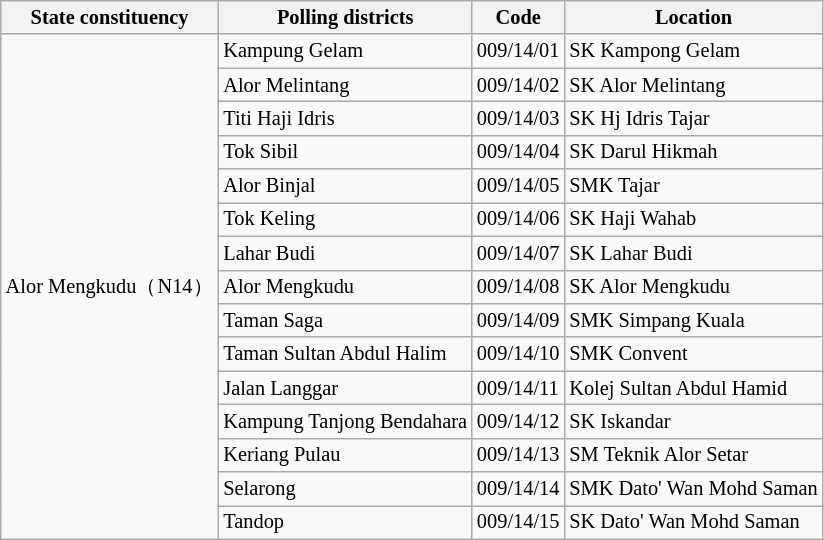<table class="wikitable sortable mw-collapsible" style="white-space:nowrap;font-size:85%">
<tr>
<th>State constituency</th>
<th>Polling districts</th>
<th>Code</th>
<th>Location</th>
</tr>
<tr>
<td rowspan="15">Alor Mengkudu（N14）</td>
<td>Kampung Gelam</td>
<td>009/14/01</td>
<td>SK Kampong Gelam</td>
</tr>
<tr>
<td>Alor Melintang</td>
<td>009/14/02</td>
<td>SK Alor Melintang</td>
</tr>
<tr>
<td>Titi Haji Idris</td>
<td>009/14/03</td>
<td>SK Hj Idris Tajar</td>
</tr>
<tr>
<td>Tok Sibil</td>
<td>009/14/04</td>
<td>SK Darul Hikmah</td>
</tr>
<tr>
<td>Alor Binjal</td>
<td>009/14/05</td>
<td>SMK Tajar</td>
</tr>
<tr>
<td>Tok Keling</td>
<td>009/14/06</td>
<td>SK Haji Wahab</td>
</tr>
<tr>
<td>Lahar Budi</td>
<td>009/14/07</td>
<td>SK Lahar Budi</td>
</tr>
<tr>
<td>Alor Mengkudu</td>
<td>009/14/08</td>
<td>SK Alor Mengkudu</td>
</tr>
<tr>
<td>Taman Saga</td>
<td>009/14/09</td>
<td>SMK Simpang Kuala</td>
</tr>
<tr>
<td>Taman Sultan Abdul Halim</td>
<td>009/14/10</td>
<td>SMK Convent</td>
</tr>
<tr>
<td>Jalan Langgar</td>
<td>009/14/11</td>
<td>Kolej Sultan Abdul Hamid</td>
</tr>
<tr>
<td>Kampung Tanjong Bendahara</td>
<td>009/14/12</td>
<td>SK Iskandar</td>
</tr>
<tr>
<td>Keriang Pulau</td>
<td>009/14/13</td>
<td>SM Teknik Alor Setar</td>
</tr>
<tr>
<td>Selarong</td>
<td>009/14/14</td>
<td>SMK Dato' Wan Mohd Saman</td>
</tr>
<tr>
<td>Tandop</td>
<td>009/14/15</td>
<td>SK Dato' Wan Mohd Saman</td>
</tr>
</table>
